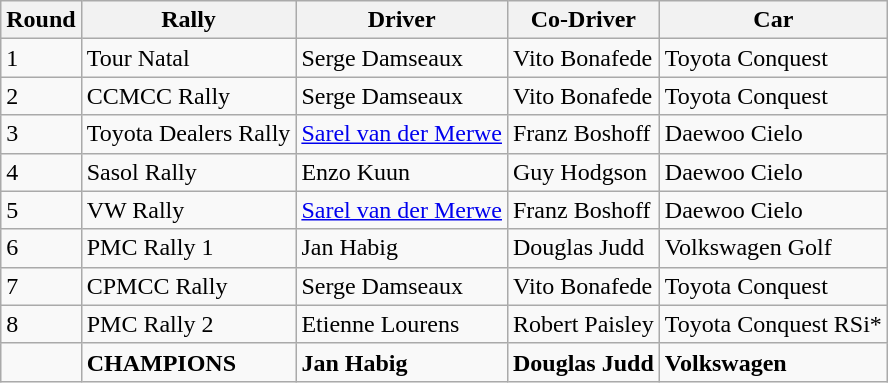<table class="wikitable">
<tr>
<th>Round</th>
<th>Rally</th>
<th>Driver</th>
<th>Co-Driver</th>
<th>Car</th>
</tr>
<tr>
<td>1</td>
<td>Tour Natal</td>
<td>Serge Damseaux</td>
<td>Vito Bonafede</td>
<td>Toyota Conquest</td>
</tr>
<tr>
<td>2</td>
<td>CCMCC Rally</td>
<td>Serge Damseaux</td>
<td>Vito Bonafede</td>
<td>Toyota Conquest</td>
</tr>
<tr>
<td>3</td>
<td>Toyota Dealers Rally</td>
<td><a href='#'>Sarel van der Merwe</a></td>
<td>Franz Boshoff</td>
<td>Daewoo Cielo</td>
</tr>
<tr>
<td>4</td>
<td>Sasol Rally</td>
<td>Enzo Kuun</td>
<td>Guy Hodgson</td>
<td>Daewoo Cielo</td>
</tr>
<tr>
<td>5</td>
<td>VW Rally</td>
<td><a href='#'>Sarel van der Merwe</a></td>
<td>Franz Boshoff</td>
<td>Daewoo Cielo</td>
</tr>
<tr>
<td>6</td>
<td>PMC Rally 1</td>
<td>Jan Habig</td>
<td>Douglas Judd</td>
<td>Volkswagen Golf</td>
</tr>
<tr>
<td>7</td>
<td>CPMCC Rally</td>
<td>Serge Damseaux</td>
<td>Vito Bonafede</td>
<td>Toyota Conquest</td>
</tr>
<tr>
<td>8</td>
<td>PMC Rally 2</td>
<td>Etienne Lourens</td>
<td>Robert Paisley</td>
<td>Toyota Conquest RSi*</td>
</tr>
<tr>
<td></td>
<td><strong>CHAMPIONS</strong></td>
<td><strong>Jan Habig</strong></td>
<td><strong>Douglas Judd</strong></td>
<td><strong>Volkswagen</strong></td>
</tr>
</table>
